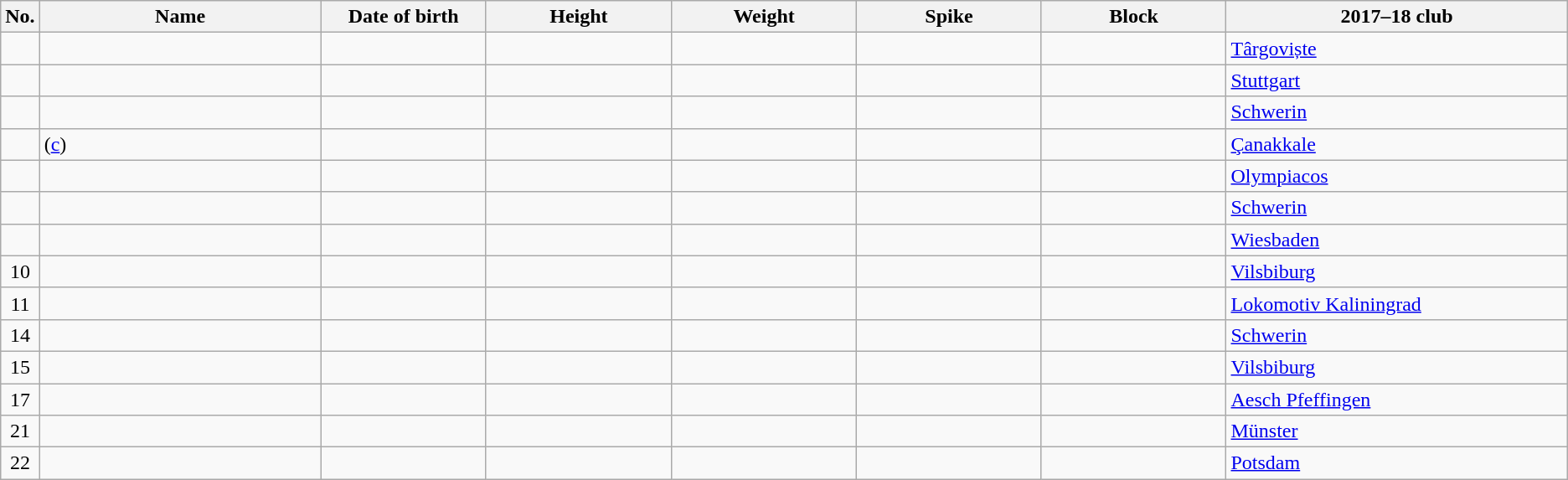<table class="wikitable sortable" style="font-size:100%; text-align:center;">
<tr>
<th>No.</th>
<th style="width:14em">Name</th>
<th style="width:8em">Date of birth</th>
<th style="width:9em">Height</th>
<th style="width:9em">Weight</th>
<th style="width:9em">Spike</th>
<th style="width:9em">Block</th>
<th style="width:17em">2017–18 club</th>
</tr>
<tr>
<td></td>
<td align=left></td>
<td align=right></td>
<td></td>
<td></td>
<td></td>
<td></td>
<td align=left> <a href='#'>Târgoviște</a></td>
</tr>
<tr>
<td></td>
<td align=left></td>
<td align=right></td>
<td></td>
<td></td>
<td></td>
<td></td>
<td align=left> <a href='#'>Stuttgart</a></td>
</tr>
<tr>
<td></td>
<td align=left></td>
<td align=right></td>
<td></td>
<td></td>
<td></td>
<td></td>
<td align=left> <a href='#'>Schwerin</a></td>
</tr>
<tr>
<td></td>
<td align=left> (<a href='#'>c</a>)</td>
<td align=right></td>
<td></td>
<td></td>
<td></td>
<td></td>
<td align=left> <a href='#'>Çanakkale</a></td>
</tr>
<tr>
<td></td>
<td align=left></td>
<td align=right></td>
<td></td>
<td></td>
<td></td>
<td></td>
<td align=left> <a href='#'>Olympiacos</a></td>
</tr>
<tr>
<td></td>
<td align=left></td>
<td align=right></td>
<td></td>
<td></td>
<td></td>
<td></td>
<td align=left> <a href='#'>Schwerin</a></td>
</tr>
<tr>
<td></td>
<td align=left></td>
<td align=right></td>
<td></td>
<td></td>
<td></td>
<td></td>
<td align=left> <a href='#'>Wiesbaden</a></td>
</tr>
<tr>
<td>10</td>
<td align=left></td>
<td align=right></td>
<td></td>
<td></td>
<td></td>
<td></td>
<td align=left> <a href='#'>Vilsbiburg</a></td>
</tr>
<tr>
<td>11</td>
<td align=left></td>
<td align=right></td>
<td></td>
<td></td>
<td></td>
<td></td>
<td align=left> <a href='#'>Lokomotiv Kaliningrad</a></td>
</tr>
<tr>
<td>14</td>
<td align=left></td>
<td align=right></td>
<td></td>
<td></td>
<td></td>
<td></td>
<td align=left> <a href='#'>Schwerin</a></td>
</tr>
<tr>
<td>15</td>
<td align=left></td>
<td align=right></td>
<td></td>
<td></td>
<td></td>
<td></td>
<td align=left> <a href='#'>Vilsbiburg</a></td>
</tr>
<tr>
<td>17</td>
<td align=left></td>
<td align=right></td>
<td></td>
<td></td>
<td></td>
<td></td>
<td align=left> <a href='#'>Aesch Pfeffingen</a></td>
</tr>
<tr>
<td>21</td>
<td align=left></td>
<td align=right></td>
<td></td>
<td></td>
<td></td>
<td></td>
<td align=left> <a href='#'>Münster</a></td>
</tr>
<tr>
<td>22</td>
<td align=left></td>
<td align=right></td>
<td></td>
<td></td>
<td></td>
<td></td>
<td align=left> <a href='#'>Potsdam</a></td>
</tr>
</table>
